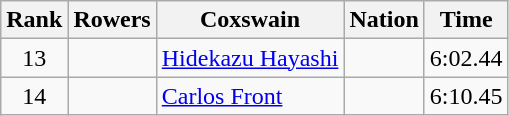<table class="wikitable sortable" style="text-align:center">
<tr>
<th>Rank</th>
<th>Rowers</th>
<th>Coxswain</th>
<th>Nation</th>
<th>Time</th>
</tr>
<tr>
<td>13</td>
<td align=left data-sort-value="Iwaguro, Michinori"></td>
<td align=left data-sort-value="Hayashi, Hidekazu"><a href='#'>Hidekazu Hayashi</a></td>
<td align=left></td>
<td>6:02.44</td>
</tr>
<tr>
<td>14</td>
<td align=left data-sort-value="Andueza, Josu"></td>
<td align=left data-sort-value="Front, Carlos"><a href='#'>Carlos Front</a></td>
<td align=left></td>
<td>6:10.45</td>
</tr>
</table>
